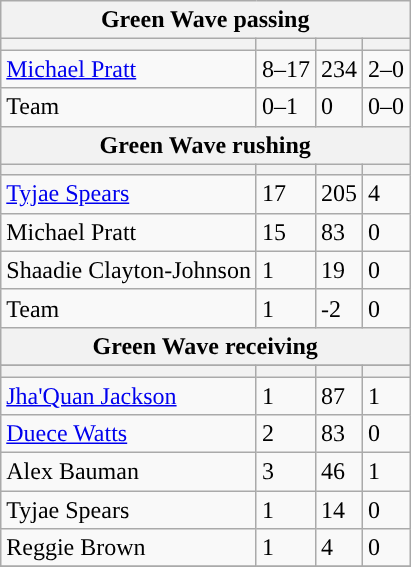<table class="wikitable plainrowheaders">
<tr>
<th colspan="6">Green Wave passing</th>
</tr>
<tr>
<th scope="col"></th>
<th scope="col"></th>
<th scope="col"></th>
<th scope="col"></th>
</tr>
<tr>
<td><a href='#'>Michael Pratt</a></td>
<td>8–17</td>
<td>234</td>
<td>2–0</td>
</tr>
<tr>
<td>Team</td>
<td>0–1</td>
<td>0</td>
<td>0–0</td>
</tr>
<tr>
<th colspan="6">Green Wave rushing</th>
</tr>
<tr>
<th scope="col"></th>
<th scope="col"></th>
<th scope="col"></th>
<th scope="col"></th>
</tr>
<tr>
<td><a href='#'>Tyjae Spears</a></td>
<td>17</td>
<td>205</td>
<td>4</td>
</tr>
<tr>
<td>Michael Pratt</td>
<td>15</td>
<td>83</td>
<td>0</td>
</tr>
<tr>
<td>Shaadie Clayton-Johnson</td>
<td>1</td>
<td>19</td>
<td>0</td>
</tr>
<tr>
<td>Team</td>
<td>1</td>
<td>-2</td>
<td>0</td>
</tr>
<tr>
<th colspan="6">Green Wave receiving</th>
</tr>
<tr>
</tr>
<tr>
<th scope="col"></th>
<th scope="col"></th>
<th scope="col"></th>
<th scope="col"></th>
</tr>
<tr>
<td><a href='#'>Jha'Quan Jackson</a></td>
<td>1</td>
<td>87</td>
<td>1</td>
</tr>
<tr>
<td><a href='#'>Duece Watts</a></td>
<td>2</td>
<td>83</td>
<td>0</td>
</tr>
<tr>
<td>Alex Bauman</td>
<td>3</td>
<td>46</td>
<td>1</td>
</tr>
<tr>
<td>Tyjae Spears</td>
<td>1</td>
<td>14</td>
<td>0</td>
</tr>
<tr>
<td>Reggie Brown</td>
<td>1</td>
<td>4</td>
<td>0</td>
</tr>
<tr>
</tr>
</table>
